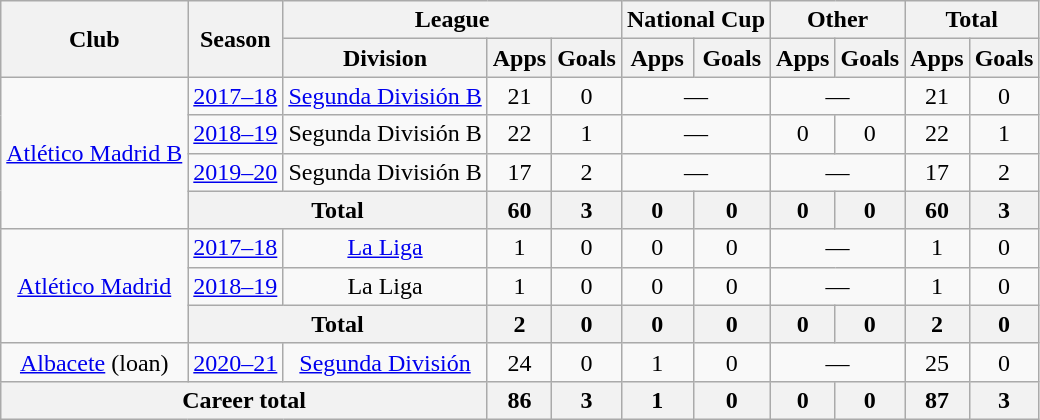<table class="wikitable" style="text-align:center">
<tr>
<th rowspan="2">Club</th>
<th rowspan="2">Season</th>
<th colspan="3">League</th>
<th colspan="2">National Cup</th>
<th colspan="2">Other</th>
<th colspan="2">Total</th>
</tr>
<tr>
<th>Division</th>
<th>Apps</th>
<th>Goals</th>
<th>Apps</th>
<th>Goals</th>
<th>Apps</th>
<th>Goals</th>
<th>Apps</th>
<th>Goals</th>
</tr>
<tr>
<td rowspan="4"><a href='#'>Atlético Madrid B</a></td>
<td><a href='#'>2017–18</a></td>
<td><a href='#'>Segunda División B</a></td>
<td>21</td>
<td>0</td>
<td colspan="2">—</td>
<td colspan="2">—</td>
<td>21</td>
<td>0</td>
</tr>
<tr>
<td><a href='#'>2018–19</a></td>
<td>Segunda División B</td>
<td>22</td>
<td>1</td>
<td colspan="2">—</td>
<td>0</td>
<td>0</td>
<td>22</td>
<td>1</td>
</tr>
<tr>
<td><a href='#'>2019–20</a></td>
<td>Segunda División B</td>
<td>17</td>
<td>2</td>
<td colspan="2">—</td>
<td colspan="2">—</td>
<td>17</td>
<td>2</td>
</tr>
<tr>
<th colspan="2">Total</th>
<th>60</th>
<th>3</th>
<th>0</th>
<th>0</th>
<th>0</th>
<th>0</th>
<th>60</th>
<th>3</th>
</tr>
<tr>
<td rowspan="3"><a href='#'>Atlético Madrid</a></td>
<td><a href='#'>2017–18</a></td>
<td><a href='#'>La Liga</a></td>
<td>1</td>
<td>0</td>
<td>0</td>
<td>0</td>
<td colspan="2">—</td>
<td>1</td>
<td>0</td>
</tr>
<tr>
<td><a href='#'>2018–19</a></td>
<td>La Liga</td>
<td>1</td>
<td>0</td>
<td>0</td>
<td>0</td>
<td colspan="2">—</td>
<td>1</td>
<td>0</td>
</tr>
<tr>
<th colspan="2">Total</th>
<th>2</th>
<th>0</th>
<th>0</th>
<th>0</th>
<th>0</th>
<th>0</th>
<th>2</th>
<th>0</th>
</tr>
<tr>
<td><a href='#'>Albacete</a> (loan)</td>
<td><a href='#'>2020–21</a></td>
<td><a href='#'>Segunda División</a></td>
<td>24</td>
<td>0</td>
<td>1</td>
<td>0</td>
<td colspan="2">—</td>
<td>25</td>
<td>0</td>
</tr>
<tr>
<th colspan="3">Career total</th>
<th>86</th>
<th>3</th>
<th>1</th>
<th>0</th>
<th>0</th>
<th>0</th>
<th>87</th>
<th>3</th>
</tr>
</table>
